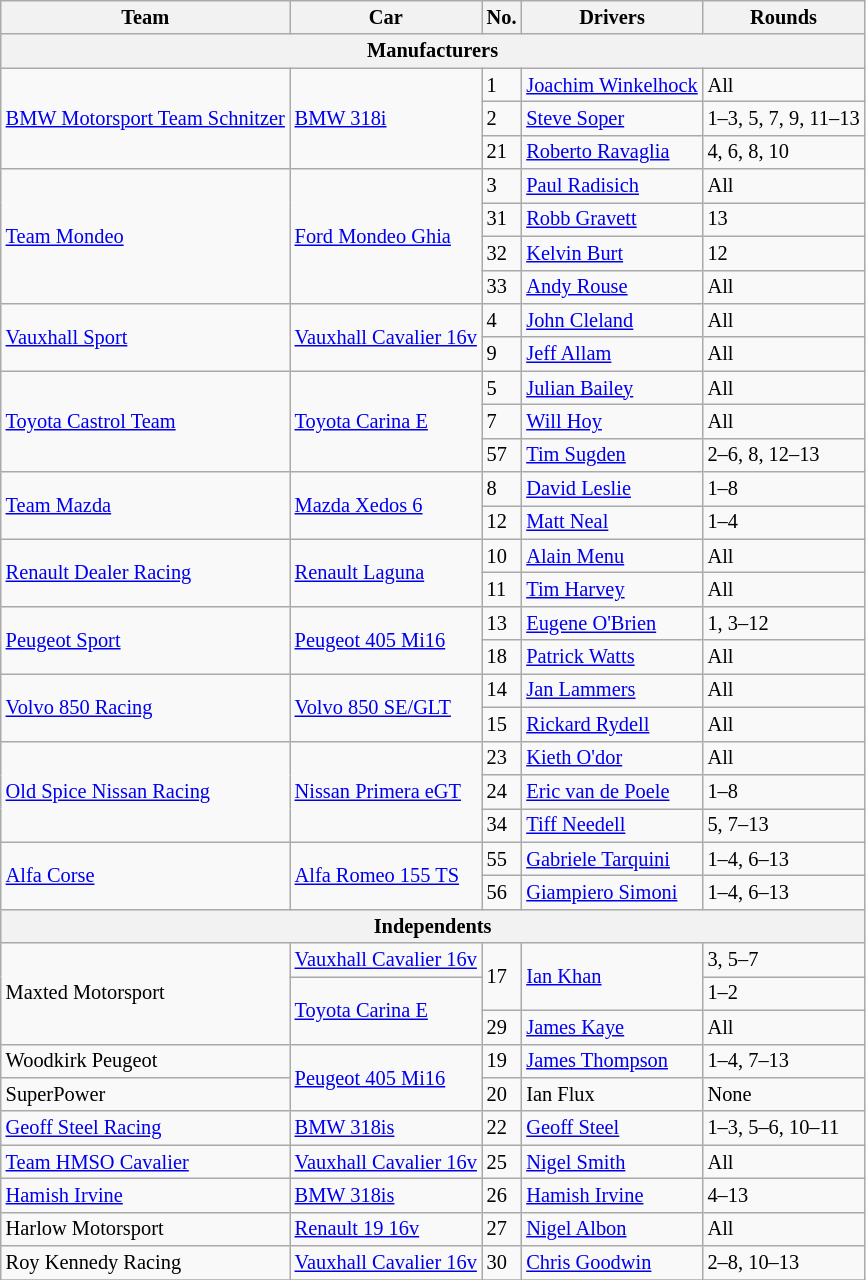<table class="wikitable sortable" style="font-size: 85%">
<tr>
<th>Team</th>
<th>Car</th>
<th>No.</th>
<th>Drivers</th>
<th>Rounds</th>
</tr>
<tr>
<th colspan=5>Manufacturers</th>
</tr>
<tr>
<td rowspan=3 nowrap> <a href='#'>BMW Motorsport Team Schnitzer</a></td>
<td rowspan=3><a href='#'>BMW 318i</a></td>
<td>1</td>
<td nowrap> <a href='#'>Joachim Winkelhock</a></td>
<td>All</td>
</tr>
<tr>
<td>2</td>
<td> <a href='#'>Steve Soper</a></td>
<td nowrap>1–3, 5, 7, 9, 11–13</td>
</tr>
<tr>
<td>21</td>
<td> <a href='#'>Roberto Ravaglia</a></td>
<td>4, 6, 8, 10</td>
</tr>
<tr>
<td rowspan=4> <a href='#'>Team Mondeo</a></td>
<td rowspan=4><a href='#'>Ford Mondeo Ghia</a></td>
<td>3</td>
<td> <a href='#'>Paul Radisich</a></td>
<td>All</td>
</tr>
<tr>
<td>31</td>
<td> <a href='#'>Robb Gravett</a></td>
<td>13</td>
</tr>
<tr>
<td>32</td>
<td> <a href='#'>Kelvin Burt</a></td>
<td>12</td>
</tr>
<tr>
<td>33</td>
<td> <a href='#'>Andy Rouse</a></td>
<td>All</td>
</tr>
<tr>
<td rowspan=2> <a href='#'>Vauxhall Sport</a></td>
<td rowspan=2 nowrap><a href='#'>Vauxhall Cavalier 16v</a></td>
<td>4</td>
<td> <a href='#'>John Cleland</a></td>
<td>All</td>
</tr>
<tr>
<td>9</td>
<td> <a href='#'>Jeff Allam</a></td>
<td>All</td>
</tr>
<tr>
<td rowspan=3> <a href='#'>Toyota Castrol Team</a></td>
<td rowspan=3><a href='#'>Toyota Carina E</a></td>
<td>5</td>
<td> <a href='#'>Julian Bailey</a></td>
<td>All</td>
</tr>
<tr>
<td>7</td>
<td> <a href='#'>Will Hoy</a></td>
<td>All</td>
</tr>
<tr>
<td>57</td>
<td> <a href='#'>Tim Sugden</a></td>
<td>2–6, 8, 12–13</td>
</tr>
<tr>
<td rowspan=2> <a href='#'>Team Mazda</a></td>
<td rowspan=2><a href='#'>Mazda Xedos 6</a></td>
<td>8</td>
<td> <a href='#'>David Leslie</a></td>
<td>1–8</td>
</tr>
<tr>
<td>12</td>
<td> <a href='#'>Matt Neal</a></td>
<td>1–4</td>
</tr>
<tr>
<td rowspan=2> <a href='#'>Renault Dealer Racing</a></td>
<td rowspan=2><a href='#'>Renault Laguna</a></td>
<td>10</td>
<td> <a href='#'>Alain Menu</a></td>
<td>All</td>
</tr>
<tr>
<td>11</td>
<td> <a href='#'>Tim Harvey</a></td>
<td>All</td>
</tr>
<tr>
<td rowspan=2> <a href='#'>Peugeot Sport</a></td>
<td rowspan=2><a href='#'>Peugeot 405 Mi16</a></td>
<td>13</td>
<td> <a href='#'>Eugene O'Brien</a></td>
<td>1, 3–12</td>
</tr>
<tr>
<td>18</td>
<td> <a href='#'>Patrick Watts</a></td>
<td>All</td>
</tr>
<tr>
<td rowspan=2> <a href='#'>Volvo 850 Racing</a></td>
<td rowspan=2><a href='#'>Volvo 850 SE/GLT</a></td>
<td>14</td>
<td> <a href='#'>Jan Lammers</a></td>
<td>All</td>
</tr>
<tr>
<td>15</td>
<td> <a href='#'>Rickard Rydell</a></td>
<td>All</td>
</tr>
<tr>
<td rowspan=3> <a href='#'>Old Spice Nissan Racing</a></td>
<td rowspan=3><a href='#'>Nissan Primera eGT</a></td>
<td>23</td>
<td> <a href='#'>Kieth O'dor</a></td>
<td>All</td>
</tr>
<tr>
<td>24</td>
<td> <a href='#'>Eric van de Poele</a></td>
<td>1–8</td>
</tr>
<tr>
<td>34</td>
<td> <a href='#'>Tiff Needell</a></td>
<td>5, 7–13</td>
</tr>
<tr>
<td rowspan=2> <a href='#'>Alfa Corse</a></td>
<td rowspan=2><a href='#'>Alfa Romeo 155 TS</a></td>
<td>55</td>
<td> <a href='#'>Gabriele Tarquini</a></td>
<td>1–4, 6–13</td>
</tr>
<tr>
<td>56</td>
<td> <a href='#'>Giampiero Simoni</a></td>
<td>1–4, 6–13</td>
</tr>
<tr>
<th colspan=5>Independents</th>
</tr>
<tr>
<td rowspan=3> Maxted Motorsport</td>
<td><a href='#'>Vauxhall Cavalier 16v</a></td>
<td rowspan=2>17</td>
<td rowspan=2> <a href='#'>Ian Khan</a></td>
<td>3, 5–7</td>
</tr>
<tr>
<td rowspan=2><a href='#'>Toyota Carina E</a></td>
<td>1–2</td>
</tr>
<tr>
<td>29</td>
<td> <a href='#'>James Kaye</a></td>
<td>All</td>
</tr>
<tr>
<td> Woodkirk Peugeot</td>
<td rowspan="2"><a href='#'>Peugeot 405 Mi16</a></td>
<td>19</td>
<td> <a href='#'>James Thompson</a></td>
<td>1–4, 7–13</td>
</tr>
<tr>
<td>SuperPower</td>
<td>20</td>
<td> Ian Flux</td>
<td>None</td>
</tr>
<tr>
<td> <a href='#'>Geoff Steel Racing</a></td>
<td><a href='#'>BMW 318is</a></td>
<td>22</td>
<td> <a href='#'>Geoff Steel</a></td>
<td>1–3, 5–6, 10–11</td>
</tr>
<tr>
<td> <a href='#'>Team HMSO Cavalier</a></td>
<td><a href='#'>Vauxhall Cavalier 16v</a></td>
<td>25</td>
<td> <a href='#'>Nigel Smith</a></td>
<td>All</td>
</tr>
<tr>
<td> <a href='#'>Hamish Irvine</a></td>
<td><a href='#'>BMW 318is</a></td>
<td>26</td>
<td> <a href='#'>Hamish Irvine</a></td>
<td>4–13</td>
</tr>
<tr>
<td> Harlow Motorsport</td>
<td><a href='#'>Renault 19 16v</a></td>
<td>27</td>
<td> <a href='#'>Nigel Albon</a></td>
<td>All</td>
</tr>
<tr>
<td>  Roy Kennedy Racing</td>
<td><a href='#'>Vauxhall Cavalier 16v</a></td>
<td>30</td>
<td> <a href='#'>Chris Goodwin</a></td>
<td>2–8, 10–13</td>
</tr>
<tr>
</tr>
</table>
